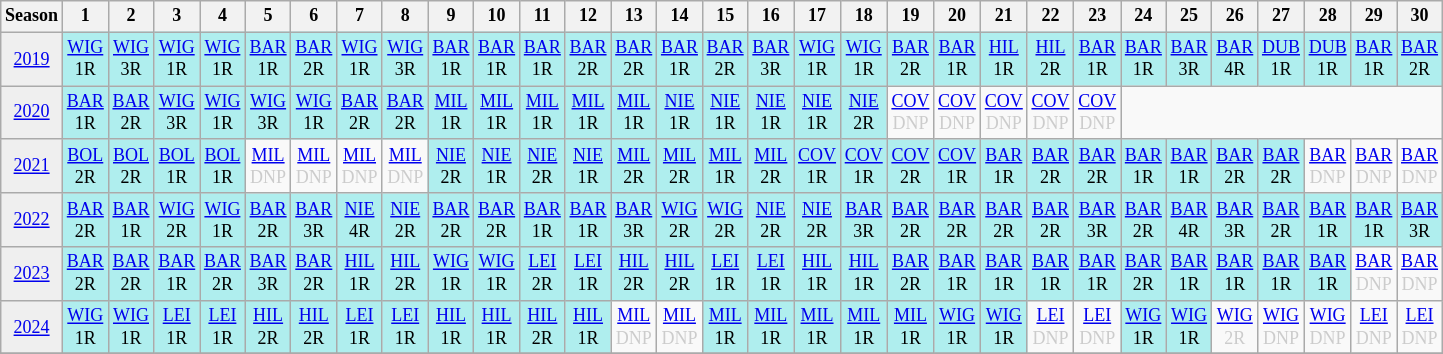<table class="wikitable" style="width:18%; margin:0; font-size:75%">
<tr>
<th>Season</th>
<th>1</th>
<th>2</th>
<th>3</th>
<th>4</th>
<th>5</th>
<th>6</th>
<th>7</th>
<th>8</th>
<th>9</th>
<th>10</th>
<th>11</th>
<th>12</th>
<th>13</th>
<th>14</th>
<th>15</th>
<th>16</th>
<th>17</th>
<th>18</th>
<th>19</th>
<th>20</th>
<th>21</th>
<th>22</th>
<th>23</th>
<th>24</th>
<th>25</th>
<th>26</th>
<th>27</th>
<th>28</th>
<th>29</th>
<th>30</th>
</tr>
<tr>
<td style="text-align:center; background:#efefef;"><a href='#'>2019</a></td>
<td style="text-align:center; background:#afeeee;"><a href='#'>WIG</a><br>1R</td>
<td style="text-align:center; background:#afeeee;"><a href='#'>WIG</a><br>3R</td>
<td style="text-align:center; background:#afeeee;"><a href='#'>WIG</a><br>1R</td>
<td style="text-align:center; background:#afeeee;"><a href='#'>WIG</a><br>1R</td>
<td style="text-align:center; background:#afeeee;"><a href='#'>BAR</a><br>1R</td>
<td style="text-align:center; background:#afeeee;"><a href='#'>BAR</a><br>2R</td>
<td style="text-align:center; background:#afeeee;"><a href='#'>WIG</a><br>1R</td>
<td style="text-align:center; background:#afeeee;"><a href='#'>WIG</a><br>3R</td>
<td style="text-align:center; background:#afeeee;"><a href='#'>BAR</a><br>1R</td>
<td style="text-align:center; background:#afeeee;"><a href='#'>BAR</a><br>1R</td>
<td style="text-align:center; background:#afeeee;"><a href='#'>BAR</a><br>1R</td>
<td style="text-align:center; background:#afeeee;"><a href='#'>BAR</a><br>2R</td>
<td style="text-align:center; background:#afeeee;"><a href='#'>BAR</a><br>2R</td>
<td style="text-align:center; background:#afeeee;"><a href='#'>BAR</a><br>1R</td>
<td style="text-align:center; background:#afeeee;"><a href='#'>BAR</a><br>2R</td>
<td style="text-align:center; background:#afeeee;"><a href='#'>BAR</a><br>3R</td>
<td style="text-align:center; background:#afeeee;"><a href='#'>WIG</a><br>1R</td>
<td style="text-align:center; background:#afeeee;"><a href='#'>WIG</a><br>1R</td>
<td style="text-align:center; background:#afeeee;"><a href='#'>BAR</a><br>2R</td>
<td style="text-align:center; background:#afeeee;"><a href='#'>BAR</a><br>1R</td>
<td style="text-align:center; background:#afeeee;"><a href='#'>HIL</a><br>1R</td>
<td style="text-align:center; background:#afeeee;"><a href='#'>HIL</a><br>2R</td>
<td style="text-align:center; background:#afeeee;"><a href='#'>BAR</a><br>1R</td>
<td style="text-align:center; background:#afeeee;"><a href='#'>BAR</a><br>1R</td>
<td style="text-align:center; background:#afeeee;"><a href='#'>BAR</a><br>3R</td>
<td style="text-align:center; background:#afeeee;"><a href='#'>BAR</a><br>4R</td>
<td style="text-align:center; background:#afeeee;"><a href='#'>DUB</a><br>1R</td>
<td style="text-align:center; background:#afeeee;"><a href='#'>DUB</a><br>1R</td>
<td style="text-align:center; background:#afeeee;"><a href='#'>BAR</a><br>1R</td>
<td style="text-align:center; background:#afeeee;"><a href='#'>BAR</a><br>2R</td>
</tr>
<tr>
<td style="text-align:center; background:#efefef;"><a href='#'>2020</a></td>
<td style="text-align:center; background:#afeeee;"><a href='#'>BAR</a><br>1R</td>
<td style="text-align:center; background:#afeeee;"><a href='#'>BAR</a><br>2R</td>
<td style="text-align:center; background:#afeeee;"><a href='#'>WIG</a><br>3R</td>
<td style="text-align:center; background:#afeeee;"><a href='#'>WIG</a><br>1R</td>
<td style="text-align:center; background:#afeeee;"><a href='#'>WIG</a><br>3R</td>
<td style="text-align:center; background:#afeeee;"><a href='#'>WIG</a><br>1R</td>
<td style="text-align:center; background:#afeeee;"><a href='#'>BAR</a><br>2R</td>
<td style="text-align:center; background:#afeeee;"><a href='#'>BAR</a><br>2R</td>
<td style="text-align:center; background:#afeeee;"><a href='#'>MIL</a><br>1R</td>
<td style="text-align:center; background:#afeeee;"><a href='#'>MIL</a><br>1R</td>
<td style="text-align:center; background:#afeeee;"><a href='#'>MIL</a><br>1R</td>
<td style="text-align:center; background:#afeeee;"><a href='#'>MIL</a><br>1R</td>
<td style="text-align:center; background:#afeeee;"><a href='#'>MIL</a><br>1R</td>
<td style="text-align:center; background:#afeeee;"><a href='#'>NIE</a><br>1R</td>
<td style="text-align:center; background:#afeeee;"><a href='#'>NIE</a><br>1R</td>
<td style="text-align:center; background:#afeeee;"><a href='#'>NIE</a><br>1R</td>
<td style="text-align:center; background:#afeeee;"><a href='#'>NIE</a><br>1R</td>
<td style="text-align:center; background:#afeeee;"><a href='#'>NIE</a><br>2R</td>
<td style="text-align:center; color:#ccc;"><a href='#'>COV</a><br>DNP</td>
<td style="text-align:center; color:#ccc;"><a href='#'>COV</a><br>DNP</td>
<td style="text-align:center; color:#ccc;"><a href='#'>COV</a><br>DNP</td>
<td style="text-align:center; color:#ccc;"><a href='#'>COV</a><br>DNP</td>
<td style="text-align:center; color:#ccc;"><a href='#'>COV</a><br>DNP</td>
</tr>
<tr>
<td style="text-align:center; background:#efefef;"><a href='#'>2021</a></td>
<td style="text-align:center; background:#afeeee;"><a href='#'>BOL</a><br>2R</td>
<td style="text-align:center; background:#afeeee;"><a href='#'>BOL</a><br>2R</td>
<td style="text-align:center; background:#afeeee;"><a href='#'>BOL</a><br>1R</td>
<td style="text-align:center; background:#afeeee;"><a href='#'>BOL</a><br>1R</td>
<td style="text-align:center; color:#ccc;"><a href='#'>MIL</a><br>DNP</td>
<td style="text-align:center; color:#ccc;"><a href='#'>MIL</a><br>DNP</td>
<td style="text-align:center; color:#ccc;"><a href='#'>MIL</a><br>DNP</td>
<td style="text-align:center; color:#ccc;"><a href='#'>MIL</a><br>DNP</td>
<td style="text-align:center; background:#afeeee;"><a href='#'>NIE</a><br>2R</td>
<td style="text-align:center; background:#afeeee;"><a href='#'>NIE</a><br>1R</td>
<td style="text-align:center; background:#afeeee;"><a href='#'>NIE</a><br>2R</td>
<td style="text-align:center; background:#afeeee;"><a href='#'>NIE</a><br>1R</td>
<td style="text-align:center; background:#afeeee;"><a href='#'>MIL</a><br>2R</td>
<td style="text-align:center; background:#afeeee;"><a href='#'>MIL</a><br>2R</td>
<td style="text-align:center; background:#afeeee;"><a href='#'>MIL</a><br>1R</td>
<td style="text-align:center; background:#afeeee;"><a href='#'>MIL</a><br>2R</td>
<td style="text-align:center; background:#afeeee;"><a href='#'>COV</a><br>1R</td>
<td style="text-align:center; background:#afeeee;"><a href='#'>COV</a><br>1R</td>
<td style="text-align:center; background:#afeeee;"><a href='#'>COV</a><br>2R</td>
<td style="text-align:center; background:#afeeee;"><a href='#'>COV</a><br>1R</td>
<td style="text-align:center; background:#afeeee;"><a href='#'>BAR</a><br>1R</td>
<td style="text-align:center; background:#afeeee;"><a href='#'>BAR</a><br>2R</td>
<td style="text-align:center; background:#afeeee;"><a href='#'>BAR</a><br>2R</td>
<td style="text-align:center; background:#afeeee;"><a href='#'>BAR</a><br>1R</td>
<td style="text-align:center; background:#afeeee;"><a href='#'>BAR</a><br>1R</td>
<td style="text-align:center; background:#afeeee;"><a href='#'>BAR</a><br>2R</td>
<td style="text-align:center; background:#afeeee;"><a href='#'>BAR</a><br>2R</td>
<td style="text-align:center; color:#ccc;"><a href='#'>BAR</a><br>DNP</td>
<td style="text-align:center; color:#ccc;"><a href='#'>BAR</a><br>DNP</td>
<td style="text-align:center; color:#ccc;"><a href='#'>BAR</a><br>DNP</td>
</tr>
<tr>
<td style="text-align:center; background:#efefef;"><a href='#'>2022</a></td>
<td style="text-align:center; background:#afeeee;"><a href='#'>BAR</a><br>2R</td>
<td style="text-align:center; background:#afeeee;"><a href='#'>BAR</a><br>1R</td>
<td style="text-align:center; background:#afeeee;"><a href='#'>WIG</a><br>2R</td>
<td style="text-align:center; background:#afeeee;"><a href='#'>WIG</a><br>1R</td>
<td style="text-align:center; background:#afeeee;"><a href='#'>BAR</a><br>2R</td>
<td style="text-align:center; background:#afeeee;"><a href='#'>BAR</a><br>3R</td>
<td style="text-align:center; background:#afeeee;"><a href='#'>NIE</a><br>4R</td>
<td style="text-align:center; background:#afeeee;"><a href='#'>NIE</a><br>2R</td>
<td style="text-align:center; background:#afeeee;"><a href='#'>BAR</a><br>2R</td>
<td style="text-align:center; background:#afeeee;"><a href='#'>BAR</a><br>2R</td>
<td style="text-align:center; background:#afeeee;"><a href='#'>BAR</a><br>1R</td>
<td style="text-align:center; background:#afeeee;"><a href='#'>BAR</a><br>1R</td>
<td style="text-align:center; background:#afeeee;"><a href='#'>BAR</a><br>3R</td>
<td style="text-align:center; background:#afeeee;"><a href='#'>WIG</a><br>2R</td>
<td style="text-align:center; background:#afeeee;"><a href='#'>WIG</a><br>2R</td>
<td style="text-align:center; background:#afeeee;"><a href='#'>NIE</a><br>2R</td>
<td style="text-align:center; background:#afeeee;"><a href='#'>NIE</a><br>2R</td>
<td style="text-align:center; background:#afeeee;"><a href='#'>BAR</a><br>3R</td>
<td style="text-align:center; background:#afeeee;"><a href='#'>BAR</a><br>2R</td>
<td style="text-align:center; background:#afeeee;"><a href='#'>BAR</a><br>2R</td>
<td style="text-align:center; background:#afeeee;"><a href='#'>BAR</a><br>2R</td>
<td style="text-align:center; background:#afeeee;"><a href='#'>BAR</a><br>2R</td>
<td style="text-align:center; background:#afeeee;"><a href='#'>BAR</a><br>3R</td>
<td style="text-align:center; background:#afeeee;"><a href='#'>BAR</a><br>2R</td>
<td style="text-align:center; background:#afeeee;"><a href='#'>BAR</a><br>4R</td>
<td style="text-align:center; background:#afeeee;"><a href='#'>BAR</a><br>3R</td>
<td style="text-align:center; background:#afeeee;"><a href='#'>BAR</a><br>2R</td>
<td style="text-align:center; background:#afeeee;"><a href='#'>BAR</a><br>1R</td>
<td style="text-align:center; background:#afeeee;"><a href='#'>BAR</a><br>1R</td>
<td style="text-align:center; background:#afeeee;"><a href='#'>BAR</a><br>3R</td>
</tr>
<tr>
<td style="text-align:center; background:#efefef;"><a href='#'>2023</a></td>
<td style="text-align:center; background:#afeeee;"><a href='#'>BAR</a><br>2R</td>
<td style="text-align:center; background:#afeeee;"><a href='#'>BAR</a><br>2R</td>
<td style="text-align:center; background:#afeeee;"><a href='#'>BAR</a><br>1R</td>
<td style="text-align:center; background:#afeeee;"><a href='#'>BAR</a><br>2R</td>
<td style="text-align:center; background:#afeeee;"><a href='#'>BAR</a><br>3R</td>
<td style="text-align:center; background:#afeeee;"><a href='#'>BAR</a><br>2R</td>
<td style="text-align:center; background:#afeeee;"><a href='#'>HIL</a><br>1R</td>
<td style="text-align:center; background:#afeeee;"><a href='#'>HIL</a><br>2R</td>
<td style="text-align:center; background:#afeeee;"><a href='#'>WIG</a><br>1R</td>
<td style="text-align:center; background:#afeeee;"><a href='#'>WIG</a><br>1R</td>
<td style="text-align:center; background:#afeeee;"><a href='#'>LEI</a><br>2R</td>
<td style="text-align:center; background:#afeeee;"><a href='#'>LEI</a><br>1R</td>
<td style="text-align:center; background:#afeeee;"><a href='#'>HIL</a><br>2R</td>
<td style="text-align:center; background:#afeeee;"><a href='#'>HIL</a><br>2R</td>
<td style="text-align:center; background:#afeeee;"><a href='#'>LEI</a><br>1R</td>
<td style="text-align:center; background:#afeeee;"><a href='#'>LEI</a><br>1R</td>
<td style="text-align:center; background:#afeeee;"><a href='#'>HIL</a><br>1R</td>
<td style="text-align:center; background:#afeeee;"><a href='#'>HIL</a><br>1R</td>
<td style="text-align:center; background:#afeeee;"><a href='#'>BAR</a><br>2R</td>
<td style="text-align:center; background:#afeeee;"><a href='#'>BAR</a><br>1R</td>
<td style="text-align:center; background:#afeeee;"><a href='#'>BAR</a><br>1R</td>
<td style="text-align:center; background:#afeeee;"><a href='#'>BAR</a><br>1R</td>
<td style="text-align:center; background:#afeeee;"><a href='#'>BAR</a><br>1R</td>
<td style="text-align:center; background:#afeeee;"><a href='#'>BAR</a><br>2R</td>
<td style="text-align:center; background:#afeeee;"><a href='#'>BAR</a><br>1R</td>
<td style="text-align:center; background:#afeeee;"><a href='#'>BAR</a><br>1R</td>
<td style="text-align:center; background:#afeeee;"><a href='#'>BAR</a><br>1R</td>
<td style="text-align:center; background:#afeeee;"><a href='#'>BAR</a><br>1R</td>
<td style="text-align:center; color:#ccc;"><a href='#'>BAR</a><br>DNP</td>
<td style="text-align:center; color:#ccc;"><a href='#'>BAR</a><br>DNP</td>
</tr>
<tr>
<td style="text-align:center; background:#efefef;"><a href='#'>2024</a></td>
<td style="text-align:center; background:#afeeee;"><a href='#'>WIG</a><br>1R</td>
<td style="text-align:center; background:#afeeee;"><a href='#'>WIG</a><br>1R</td>
<td style="text-align:center; background:#afeeee;"><a href='#'>LEI</a><br>1R</td>
<td style="text-align:center; background:#afeeee;"><a href='#'>LEI</a><br>1R</td>
<td style="text-align:center; background:#afeeee;"><a href='#'>HIL</a><br>2R</td>
<td style="text-align:center; background:#afeeee;"><a href='#'>HIL</a><br>2R</td>
<td style="text-align:center; background:#afeeee;"><a href='#'>LEI</a><br>1R</td>
<td style="text-align:center; background:#afeeee;"><a href='#'>LEI</a><br>1R</td>
<td style="text-align:center; background:#afeeee;"><a href='#'>HIL</a><br>1R</td>
<td style="text-align:center; background:#afeeee;"><a href='#'>HIL</a><br>1R</td>
<td style="text-align:center; background:#afeeee;"><a href='#'>HIL</a><br>2R</td>
<td style="text-align:center; background:#afeeee;"><a href='#'>HIL</a><br>1R</td>
<td style="text-align:center; color:#ccc;"><a href='#'>MIL</a><br>DNP</td>
<td style="text-align:center; color:#ccc;"><a href='#'>MIL</a><br>DNP</td>
<td style="text-align:center; background:#afeeee;"><a href='#'>MIL</a><br>1R</td>
<td style="text-align:center; background:#afeeee;"><a href='#'>MIL</a><br>1R</td>
<td style="text-align:center; background:#afeeee;"><a href='#'>MIL</a><br>1R</td>
<td style="text-align:center; background:#afeeee;"><a href='#'>MIL</a><br>1R</td>
<td style="text-align:center; background:#afeeee;"><a href='#'>MIL</a><br>1R</td>
<td style="text-align:center; background:#afeeee;"><a href='#'>WIG</a><br>1R</td>
<td style="text-align:center; background:#afeeee;"><a href='#'>WIG</a><br>1R</td>
<td style="text-align:center; color:#ccc;"><a href='#'>LEI</a><br>DNP</td>
<td style="text-align:center; color:#ccc;"><a href='#'>LEI</a><br>DNP</td>
<td style="text-align:center; background:#afeeee;"><a href='#'>WIG</a><br>1R</td>
<td style="text-align:center; background:#afeeee;"><a href='#'>WIG</a><br>1R</td>
<td style="text-align:center; color:#ccc;"><a href='#'>WIG</a><br>2R</td>
<td style="text-align:center; color:#ccc;"><a href='#'>WIG</a><br>DNP</td>
<td style="text-align:center; color:#ccc;"><a href='#'>WIG</a><br>DNP</td>
<td style="text-align:center; color:#ccc;"><a href='#'>LEI</a><br>DNP</td>
<td style="text-align:center; color:#ccc;"><a href='#'>LEI</a><br>DNP</td>
</tr>
<tr>
</tr>
</table>
